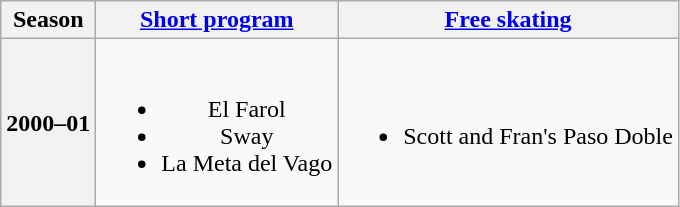<table class=wikitable style=text-align:center>
<tr>
<th>Season</th>
<th><a href='#'>Short program</a></th>
<th><a href='#'>Free skating</a></th>
</tr>
<tr>
<th>2000–01 <br> </th>
<td><br><ul><li>El Farol <br></li><li>Sway <br></li><li>La Meta del Vago <br></li></ul></td>
<td><br><ul><li>Scott and Fran's Paso Doble <br></li></ul></td>
</tr>
</table>
